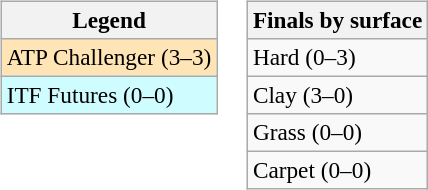<table>
<tr valign=top>
<td><br><table class=wikitable style=font-size:97%>
<tr>
<th>Legend</th>
</tr>
<tr bgcolor=moccasin>
<td>ATP Challenger (3–3)</td>
</tr>
<tr bgcolor=cffcff>
<td>ITF Futures (0–0)</td>
</tr>
</table>
</td>
<td><br><table class=wikitable style=font-size:97%>
<tr>
<th>Finals by surface</th>
</tr>
<tr>
<td>Hard (0–3)</td>
</tr>
<tr>
<td>Clay (3–0)</td>
</tr>
<tr>
<td>Grass (0–0)</td>
</tr>
<tr>
<td>Carpet (0–0)</td>
</tr>
</table>
</td>
</tr>
</table>
